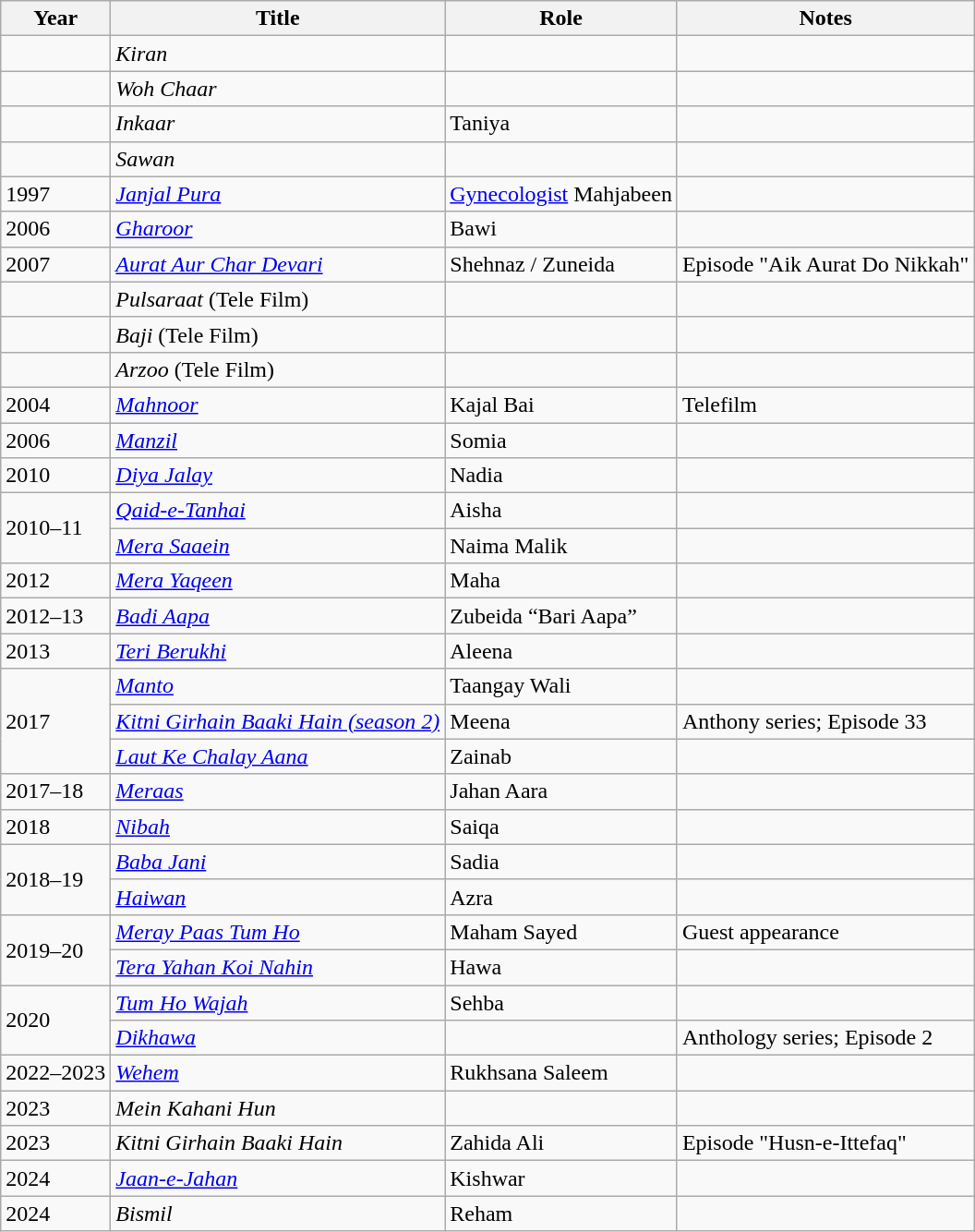<table class="wikitable">
<tr>
<th>Year</th>
<th>Title</th>
<th>Role</th>
<th>Notes</th>
</tr>
<tr>
<td></td>
<td><em>Kiran</em></td>
<td></td>
<td></td>
</tr>
<tr>
<td></td>
<td><em>Woh Chaar</em></td>
<td></td>
<td></td>
</tr>
<tr>
<td></td>
<td><em>Inkaar</em></td>
<td>Taniya</td>
<td></td>
</tr>
<tr>
<td></td>
<td><em>Sawan</em></td>
<td></td>
<td></td>
</tr>
<tr>
<td>1997</td>
<td><em><a href='#'>Janjal Pura</a></em></td>
<td><a href='#'>Gynecologist</a> Mahjabeen</td>
<td></td>
</tr>
<tr>
<td>2006</td>
<td><em><a href='#'>Gharoor</a></em></td>
<td>Bawi</td>
<td></td>
</tr>
<tr>
<td>2007</td>
<td><em><a href='#'>Aurat Aur Char Devari</a></em></td>
<td>Shehnaz / Zuneida</td>
<td>Episode "Aik Aurat Do Nikkah"</td>
</tr>
<tr>
<td></td>
<td><em>Pulsaraat</em> (Tele Film)</td>
<td></td>
<td></td>
</tr>
<tr>
<td></td>
<td><em>Baji</em> (Tele Film)</td>
<td></td>
<td></td>
</tr>
<tr>
<td></td>
<td><em>Arzoo</em> (Tele Film)</td>
<td></td>
<td></td>
</tr>
<tr>
<td>2004</td>
<td><em><a href='#'>Mahnoor</a></em></td>
<td>Kajal Bai</td>
<td>Telefilm</td>
</tr>
<tr>
<td>2006</td>
<td><em><a href='#'>Manzil</a></em></td>
<td>Somia</td>
<td></td>
</tr>
<tr>
<td>2010</td>
<td><em><a href='#'>Diya Jalay</a></em></td>
<td>Nadia</td>
<td></td>
</tr>
<tr>
<td rowspan="2">2010–11</td>
<td><em><a href='#'>Qaid-e-Tanhai</a></em></td>
<td>Aisha</td>
<td></td>
</tr>
<tr>
<td><em><a href='#'>Mera Saaein</a></em></td>
<td>Naima Malik</td>
<td></td>
</tr>
<tr>
<td>2012</td>
<td><em><a href='#'>Mera Yaqeen</a></em></td>
<td>Maha</td>
<td></td>
</tr>
<tr>
<td>2012–13</td>
<td><em><a href='#'>Badi Aapa</a></em></td>
<td>Zubeida “Bari Aapa”</td>
<td></td>
</tr>
<tr>
<td>2013</td>
<td><em><a href='#'>Teri Berukhi</a></em></td>
<td>Aleena</td>
<td></td>
</tr>
<tr>
<td rowspan="3">2017</td>
<td><em><a href='#'>Manto</a></em></td>
<td>Taangay Wali</td>
<td></td>
</tr>
<tr>
<td><em><a href='#'>Kitni Girhain Baaki Hain (season 2)</a></em></td>
<td>Meena</td>
<td>Anthony series; Episode 33</td>
</tr>
<tr>
<td><em><a href='#'>Laut Ke Chalay Aana</a></em></td>
<td>Zainab</td>
<td></td>
</tr>
<tr>
<td>2017–18</td>
<td><em><a href='#'>Meraas</a></em></td>
<td>Jahan Aara</td>
<td></td>
</tr>
<tr>
<td>2018</td>
<td><em><a href='#'>Nibah</a></em></td>
<td>Saiqa</td>
<td></td>
</tr>
<tr>
<td rowspan="2">2018–19</td>
<td><em><a href='#'>Baba Jani</a></em></td>
<td>Sadia</td>
<td></td>
</tr>
<tr>
<td><em><a href='#'>Haiwan</a></em></td>
<td>Azra</td>
<td></td>
</tr>
<tr>
<td rowspan="2">2019–20</td>
<td><em><a href='#'>Meray Paas Tum Ho</a></em></td>
<td>Maham Sayed</td>
<td>Guest appearance</td>
</tr>
<tr>
<td><em><a href='#'>Tera Yahan Koi Nahin</a></em></td>
<td>Hawa</td>
<td></td>
</tr>
<tr>
<td rowspan="2">2020</td>
<td><em><a href='#'>Tum Ho Wajah</a></em></td>
<td>Sehba</td>
<td></td>
</tr>
<tr>
<td><em><a href='#'>Dikhawa</a></em></td>
<td></td>
<td>Anthology series; Episode 2</td>
</tr>
<tr>
<td>2022–2023</td>
<td><em><a href='#'>Wehem</a></em></td>
<td>Rukhsana Saleem</td>
<td></td>
</tr>
<tr>
<td>2023</td>
<td><em>Mein Kahani Hun</em></td>
<td></td>
<td></td>
</tr>
<tr>
<td>2023</td>
<td><em>Kitni Girhain Baaki Hain</em></td>
<td>Zahida Ali</td>
<td>Episode "Husn-e-Ittefaq"</td>
</tr>
<tr>
<td>2024</td>
<td><em><a href='#'>Jaan-e-Jahan</a></em></td>
<td>Kishwar</td>
<td></td>
</tr>
<tr>
<td>2024</td>
<td><em>Bismil</em></td>
<td>Reham</td>
<td></td>
</tr>
</table>
